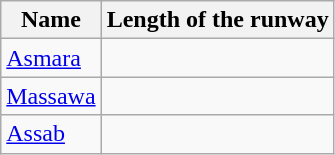<table class="wikitable">
<tr>
<th>Name</th>
<th>Length of the runway</th>
</tr>
<tr>
<td><a href='#'>Asmara</a></td>
<td></td>
</tr>
<tr>
<td><a href='#'>Massawa</a></td>
<td></td>
</tr>
<tr>
<td><a href='#'>Assab</a></td>
<td></td>
</tr>
</table>
